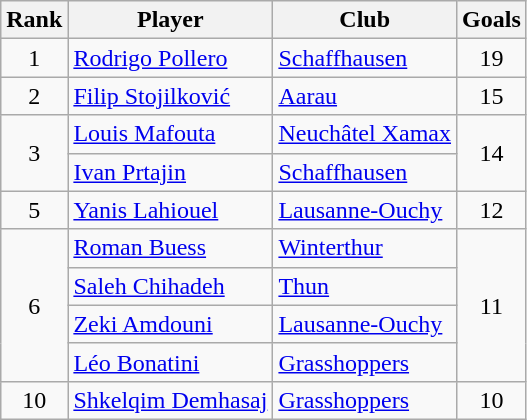<table class="wikitable sortable" style="text-align:center">
<tr>
<th>Rank</th>
<th>Player</th>
<th>Club</th>
<th>Goals</th>
</tr>
<tr>
<td>1</td>
<td align="left"> <a href='#'>Rodrigo Pollero</a></td>
<td align="left"><a href='#'>Schaffhausen</a></td>
<td>19</td>
</tr>
<tr>
<td>2</td>
<td align="left"> <a href='#'>Filip Stojilković</a></td>
<td align="left"><a href='#'>Aarau</a></td>
<td>15</td>
</tr>
<tr>
<td rowspan=2>3</td>
<td align="left"> <a href='#'>Louis Mafouta</a></td>
<td align="left"><a href='#'>Neuchâtel Xamax</a></td>
<td rowspan=2>14</td>
</tr>
<tr>
<td align="left"> <a href='#'>Ivan Prtajin</a></td>
<td align="left"><a href='#'>Schaffhausen</a></td>
</tr>
<tr>
<td>5</td>
<td align="left"> <a href='#'>Yanis Lahiouel</a></td>
<td align="left"><a href='#'>Lausanne-Ouchy</a></td>
<td>12</td>
</tr>
<tr>
<td rowspan=4>6</td>
<td align="left"> <a href='#'>Roman Buess</a></td>
<td align="left"><a href='#'>Winterthur</a></td>
<td rowspan=4>11</td>
</tr>
<tr>
<td align="left"> <a href='#'>Saleh Chihadeh</a></td>
<td align="left"><a href='#'>Thun</a></td>
</tr>
<tr>
<td align="left"> <a href='#'>Zeki Amdouni</a></td>
<td align="left"><a href='#'>Lausanne-Ouchy</a></td>
</tr>
<tr>
<td align="left"> <a href='#'>Léo Bonatini</a></td>
<td align="left"><a href='#'>Grasshoppers</a></td>
</tr>
<tr>
<td>10</td>
<td align="left"> <a href='#'>Shkelqim Demhasaj</a></td>
<td align="left"><a href='#'>Grasshoppers</a></td>
<td>10</td>
</tr>
</table>
